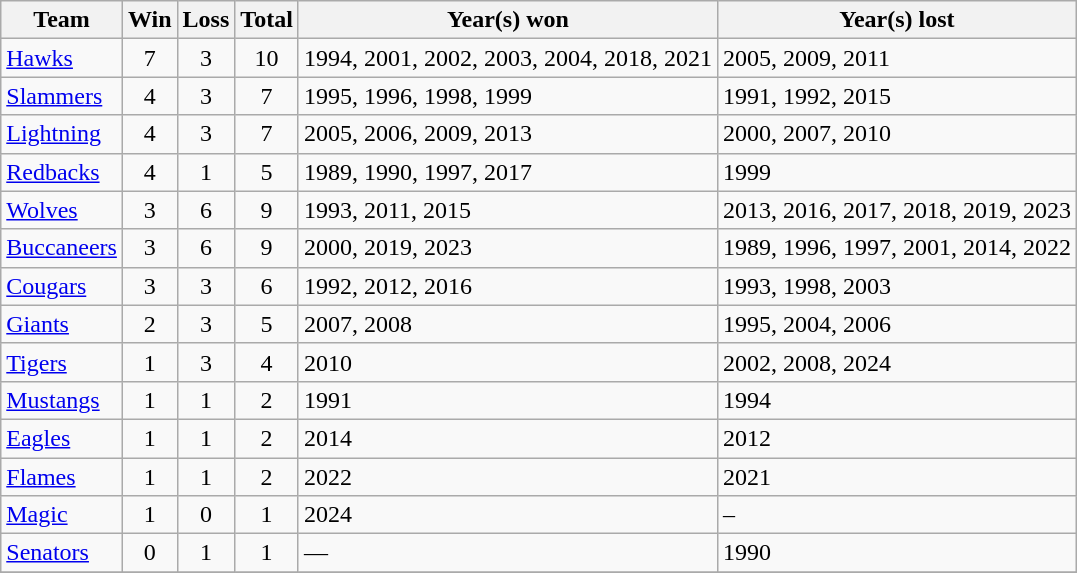<table class="wikitable sortable" style="text-align:center; font-size:100%">
<tr>
<th>Team</th>
<th>Win</th>
<th>Loss</th>
<th>Total</th>
<th>Year(s) won</th>
<th>Year(s) lost</th>
</tr>
<tr>
<td style="text-align:left"><a href='#'>Hawks</a></td>
<td>7</td>
<td>3</td>
<td>10</td>
<td style="text-align:left">1994, 2001, 2002, 2003, 2004, 2018, 2021</td>
<td style="text-align:left">2005, 2009, 2011</td>
</tr>
<tr>
<td style="text-align:left"><a href='#'>Slammers</a></td>
<td>4</td>
<td>3</td>
<td>7</td>
<td style="text-align:left">1995, 1996, 1998, 1999</td>
<td style="text-align:left">1991, 1992, 2015</td>
</tr>
<tr>
<td style="text-align:left"><a href='#'>Lightning</a></td>
<td>4</td>
<td>3</td>
<td>7</td>
<td style="text-align:left">2005, 2006, 2009, 2013</td>
<td style="text-align:left">2000, 2007, 2010</td>
</tr>
<tr>
<td style="text-align:left"><a href='#'>Redbacks</a></td>
<td>4</td>
<td>1</td>
<td>5</td>
<td style="text-align:left">1989, 1990, 1997, 2017</td>
<td style="text-align:left">1999</td>
</tr>
<tr>
<td style="text-align:left"><a href='#'>Wolves</a></td>
<td>3</td>
<td>6</td>
<td>9</td>
<td style="text-align:left">1993, 2011, 2015</td>
<td style="text-align:left">2013, 2016, 2017, 2018, 2019, 2023</td>
</tr>
<tr>
<td style="text-align:left"><a href='#'>Buccaneers</a></td>
<td>3</td>
<td>6</td>
<td>9</td>
<td style="text-align:left">2000, 2019, 2023</td>
<td style="text-align:left">1989, 1996, 1997, 2001, 2014, 2022</td>
</tr>
<tr>
<td style="text-align:left"><a href='#'>Cougars</a></td>
<td>3</td>
<td>3</td>
<td>6</td>
<td style="text-align:left">1992, 2012, 2016</td>
<td style="text-align:left">1993, 1998, 2003</td>
</tr>
<tr>
<td style="text-align:left"><a href='#'>Giants</a></td>
<td>2</td>
<td>3</td>
<td>5</td>
<td style="text-align:left">2007, 2008</td>
<td style="text-align:left">1995, 2004, 2006</td>
</tr>
<tr>
<td style="text-align:left"><a href='#'>Tigers</a></td>
<td>1</td>
<td>3</td>
<td>4</td>
<td style="text-align:left">2010</td>
<td style="text-align:left">2002, 2008, 2024</td>
</tr>
<tr>
<td style="text-align:left"><a href='#'>Mustangs</a></td>
<td>1</td>
<td>1</td>
<td>2</td>
<td style="text-align:left">1991</td>
<td style="text-align:left">1994</td>
</tr>
<tr>
<td style="text-align:left"><a href='#'>Eagles</a></td>
<td>1</td>
<td>1</td>
<td>2</td>
<td style="text-align:left">2014</td>
<td style="text-align:left">2012</td>
</tr>
<tr>
<td style="text-align:left"><a href='#'>Flames</a></td>
<td>1</td>
<td>1</td>
<td>2</td>
<td style="text-align:left">2022</td>
<td style="text-align:left">2021</td>
</tr>
<tr>
<td style="text-align:left"><a href='#'>Magic</a></td>
<td>1</td>
<td>0</td>
<td>1</td>
<td style="text-align:left">2024</td>
<td style="text-align:left">–</td>
</tr>
<tr>
<td style="text-align:left"><a href='#'>Senators</a></td>
<td>0</td>
<td>1</td>
<td>1</td>
<td style="text-align:left">—</td>
<td style="text-align:left">1990</td>
</tr>
<tr>
</tr>
</table>
